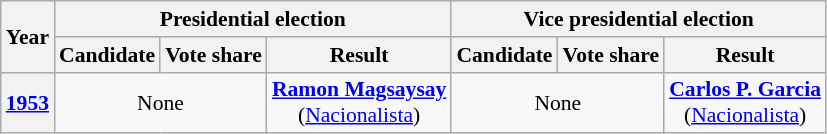<table class="wikitable" style="text-align:center; font-size:90%">
<tr>
<th rowspan="2">Year</th>
<th colspan="3">Presidential election</th>
<th colspan="3">Vice presidential election</th>
</tr>
<tr>
<th>Candidate</th>
<th>Vote share</th>
<th>Result</th>
<th>Candidate</th>
<th>Vote share</th>
<th>Result</th>
</tr>
<tr>
<th><a href='#'>1953</a></th>
<td colspan="2">None</td>
<td><strong><a href='#'>Ramon Magsaysay</a></strong><br>(<a href='#'>Nacionalista</a>)</td>
<td colspan="2">None</td>
<td><strong><a href='#'>Carlos P. Garcia</a></strong><br>(<a href='#'>Nacionalista</a>)</td>
</tr>
</table>
